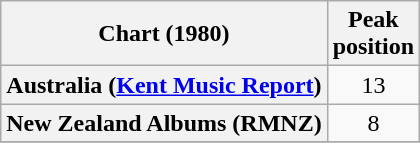<table class="wikitable sortable plainrowheaders" style="text-align:center">
<tr>
<th>Chart (1980)</th>
<th>Peak<br>position</th>
</tr>
<tr>
<th scope="row">Australia (<a href='#'>Kent Music Report</a>)</th>
<td>13</td>
</tr>
<tr>
<th scope="row">New Zealand Albums (RMNZ)</th>
<td>8</td>
</tr>
<tr>
</tr>
</table>
